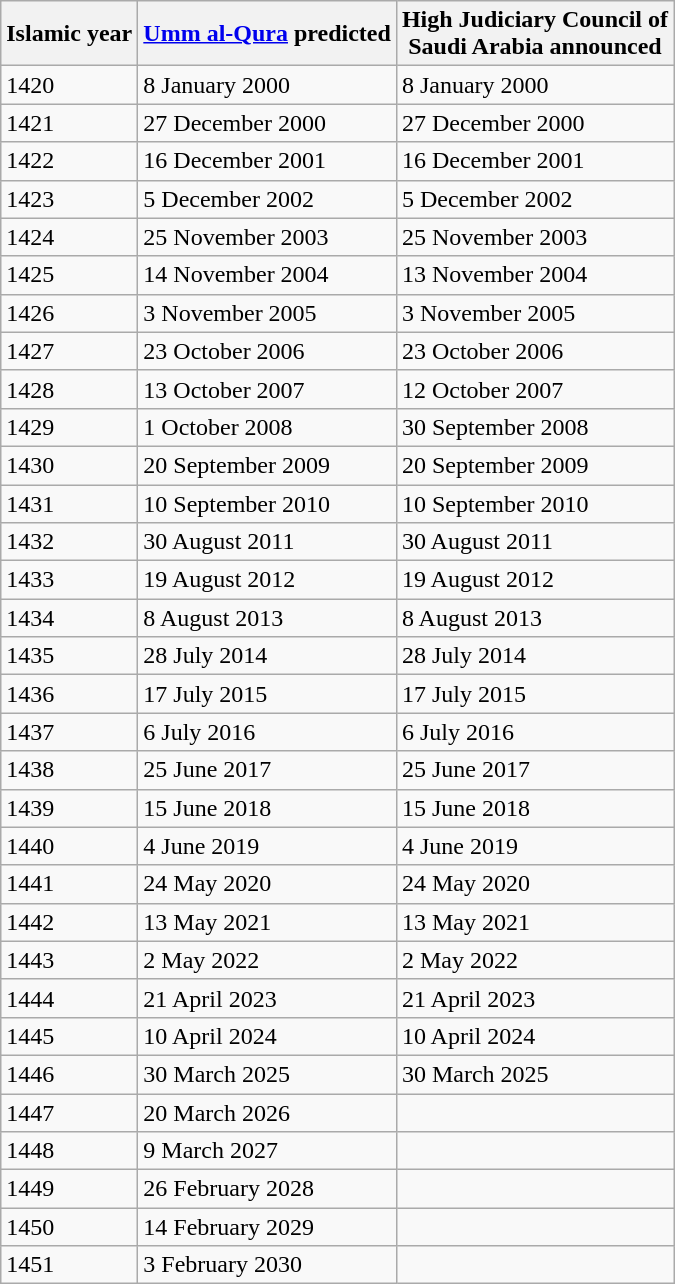<table class="wikitable">
<tr>
<th>Islamic year</th>
<th><a href='#'>Umm al-Qura</a> predicted</th>
<th>High Judiciary Council of <br>Saudi Arabia announced</th>
</tr>
<tr>
<td>1420</td>
<td>8 January 2000</td>
<td>8 January 2000</td>
</tr>
<tr>
<td>1421</td>
<td>27 December 2000</td>
<td>27 December 2000</td>
</tr>
<tr>
<td>1422</td>
<td>16 December 2001</td>
<td>16 December 2001</td>
</tr>
<tr>
<td>1423</td>
<td>5 December 2002</td>
<td>5 December 2002</td>
</tr>
<tr>
<td>1424</td>
<td>25 November 2003</td>
<td>25 November 2003</td>
</tr>
<tr>
<td>1425</td>
<td>14 November 2004</td>
<td>13 November 2004</td>
</tr>
<tr>
<td>1426</td>
<td>3 November 2005</td>
<td>3 November 2005</td>
</tr>
<tr>
<td>1427</td>
<td>23 October 2006</td>
<td>23 October 2006</td>
</tr>
<tr>
<td>1428</td>
<td>13 October 2007</td>
<td>12 October 2007</td>
</tr>
<tr>
<td>1429</td>
<td>1 October 2008</td>
<td>30 September 2008</td>
</tr>
<tr>
<td>1430</td>
<td>20 September 2009</td>
<td>20 September 2009</td>
</tr>
<tr>
<td>1431</td>
<td>10 September 2010</td>
<td>10 September 2010</td>
</tr>
<tr>
<td>1432</td>
<td>30 August 2011</td>
<td>30 August 2011</td>
</tr>
<tr>
<td>1433</td>
<td>19 August 2012</td>
<td>19 August 2012</td>
</tr>
<tr>
<td>1434</td>
<td>8 August 2013</td>
<td>8 August 2013</td>
</tr>
<tr>
<td>1435</td>
<td>28 July 2014</td>
<td>28 July 2014</td>
</tr>
<tr>
<td>1436</td>
<td>17 July 2015</td>
<td>17 July 2015</td>
</tr>
<tr>
<td>1437</td>
<td>6 July 2016</td>
<td>6 July 2016</td>
</tr>
<tr>
<td>1438</td>
<td>25 June 2017</td>
<td>25 June 2017</td>
</tr>
<tr>
<td>1439</td>
<td>15 June 2018</td>
<td>15 June 2018</td>
</tr>
<tr>
<td>1440</td>
<td>4 June 2019</td>
<td>4 June 2019</td>
</tr>
<tr>
<td>1441</td>
<td>24 May 2020</td>
<td>24 May 2020</td>
</tr>
<tr>
<td>1442</td>
<td>13 May 2021</td>
<td>13 May 2021</td>
</tr>
<tr>
<td>1443</td>
<td>2 May 2022</td>
<td>2 May 2022</td>
</tr>
<tr>
<td>1444</td>
<td>21 April 2023</td>
<td>21 April 2023</td>
</tr>
<tr>
<td>1445</td>
<td>10 April 2024</td>
<td>10 April 2024</td>
</tr>
<tr>
<td>1446</td>
<td>30 March 2025</td>
<td>30 March 2025</td>
</tr>
<tr>
<td>1447</td>
<td>20 March 2026</td>
<td></td>
</tr>
<tr>
<td>1448</td>
<td>9 March 2027</td>
<td></td>
</tr>
<tr>
<td>1449</td>
<td>26 February 2028</td>
<td></td>
</tr>
<tr>
<td>1450</td>
<td>14 February 2029</td>
<td></td>
</tr>
<tr>
<td>1451</td>
<td>3 February 2030</td>
<td></td>
</tr>
</table>
